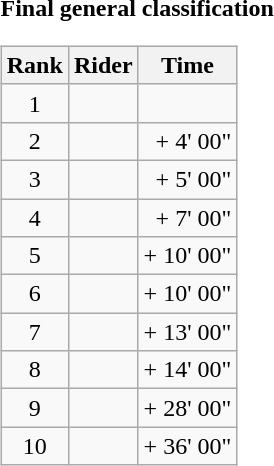<table>
<tr>
<td><strong>Final general classification</strong><br><table class="wikitable">
<tr>
<th scope="col">Rank</th>
<th scope="col">Rider</th>
<th scope="col">Time</th>
</tr>
<tr>
<td style="text-align:center;">1</td>
<td></td>
<td style="text-align:right;"></td>
</tr>
<tr>
<td style="text-align:center;">2</td>
<td></td>
<td style="text-align:right;">+ 4' 00"</td>
</tr>
<tr>
<td style="text-align:center;">3</td>
<td></td>
<td style="text-align:right;">+ 5' 00"</td>
</tr>
<tr>
<td style="text-align:center;">4</td>
<td></td>
<td style="text-align:right;">+ 7' 00"</td>
</tr>
<tr>
<td style="text-align:center;">5</td>
<td></td>
<td style="text-align:right;">+ 10' 00"</td>
</tr>
<tr>
<td style="text-align:center;">6</td>
<td></td>
<td style="text-align:right;">+ 10' 00"</td>
</tr>
<tr>
<td style="text-align:center;">7</td>
<td></td>
<td style="text-align:right;">+ 13' 00"</td>
</tr>
<tr>
<td style="text-align:center;">8</td>
<td></td>
<td style="text-align:right;">+ 14' 00"</td>
</tr>
<tr>
<td style="text-align:center;">9</td>
<td></td>
<td style="text-align:right;">+ 28' 00"</td>
</tr>
<tr>
<td style="text-align:center;">10</td>
<td></td>
<td style="text-align:right;">+ 36' 00"</td>
</tr>
</table>
</td>
</tr>
</table>
